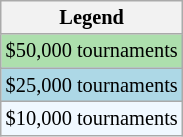<table class="wikitable" style="font-size:85%">
<tr>
<th>Legend</th>
</tr>
<tr style="background:#addfad;">
<td>$50,000 tournaments</td>
</tr>
<tr style="background:lightblue;">
<td>$25,000 tournaments</td>
</tr>
<tr style="background:#f0f8ff;">
<td>$10,000 tournaments</td>
</tr>
</table>
